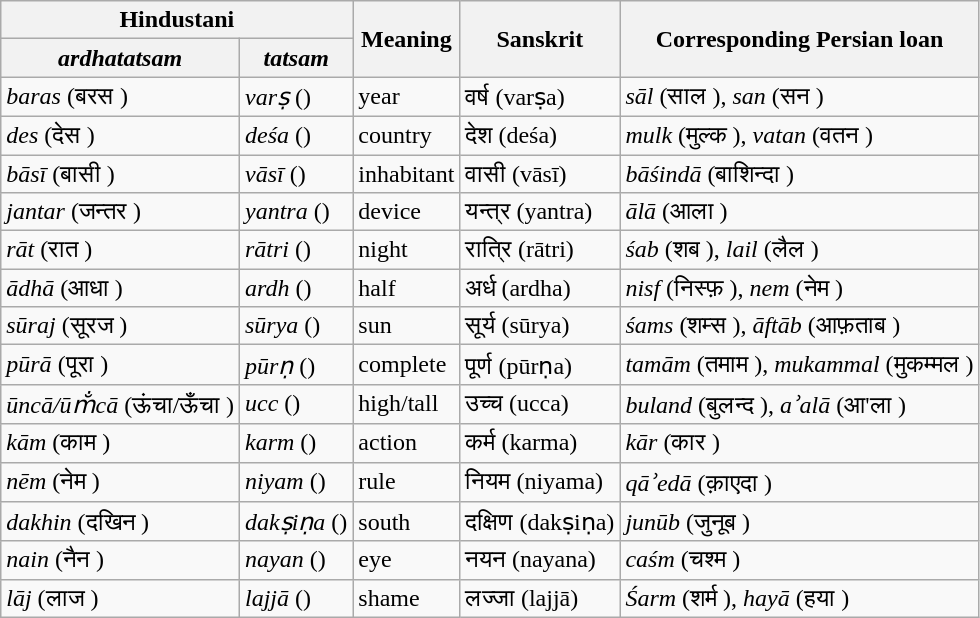<table class = "wikitable">
<tr>
<th colspan="2">Hindustani</th>
<th rowspan="2">Meaning</th>
<th rowspan="2">Sanskrit</th>
<th rowspan="2">Corresponding Persian loan</th>
</tr>
<tr>
<th><em>ardhatatsam</em></th>
<th><em>tatsam</em></th>
</tr>
<tr>
<td><em>baras</em> (बरस )</td>
<td><em>varṣ</em> ()</td>
<td>year</td>
<td>वर्ष (varṣa)</td>
<td><em>sāl</em> (साल ), <em>san</em> (सन )</td>
</tr>
<tr>
<td><em>des</em> (देस )</td>
<td><em>deśa</em> ()</td>
<td>country</td>
<td>देश (deśa)</td>
<td><em>mulk</em> (मुल्क ), <em>vatan</em> (वतन )</td>
</tr>
<tr>
<td><em>bāsī</em> (बासी )</td>
<td><em>vāsī</em> ()</td>
<td>inhabitant</td>
<td>वासी (vāsī)</td>
<td><em>bāśindā</em> (बाशिन्दा )</td>
</tr>
<tr>
<td><em>jantar</em> (जन्तर )</td>
<td><em>yantra</em> ()</td>
<td>device</td>
<td>यन्त्र (yantra)</td>
<td><em>ālā</em> (आला )</td>
</tr>
<tr>
<td><em>rāt</em> (रात )</td>
<td><em>rātri</em> ()</td>
<td>night</td>
<td>रात्रि (rātri)</td>
<td><em>śab</em> (शब ), <em>lail</em> (लैल )</td>
</tr>
<tr>
<td><em>ādhā</em> (आधा )</td>
<td><em>ardh</em> ()</td>
<td>half</td>
<td>अर्ध (ardha)</td>
<td><em>nisf</em> (निस्फ़ ), <em>nem</em> (नेम )</td>
</tr>
<tr>
<td><em>sūraj</em> (सूरज )</td>
<td><em>sūrya</em> ()</td>
<td>sun</td>
<td>सूर्य (sūrya)</td>
<td><em>śams</em> (शम्स ), <em>āftāb</em> (आफ़ताब )</td>
</tr>
<tr>
<td><em>pūrā</em> (पूरा )</td>
<td><em>pūrṇ</em> ()</td>
<td>complete</td>
<td>पूर्ण (pūrṇa)</td>
<td><em>tamām</em> (तमाम ), <em>mukammal</em> (मुकम्मल )</td>
</tr>
<tr>
<td><em>ūncā/ūm̐cā</em> (ऊंचा/ऊँचा )</td>
<td><em>ucc</em> ()</td>
<td>high/tall</td>
<td>उच्च (ucca)</td>
<td><em>buland</em> (बुलन्द ), <em>aʾalā</em> (आ'ला )</td>
</tr>
<tr>
<td><em>kām</em> (काम )</td>
<td><em>karm</em> ()</td>
<td>action</td>
<td>कर्म (karma)</td>
<td><em>kār</em> (कार )</td>
</tr>
<tr>
<td><em>nēm</em> (नेम )</td>
<td><em>niyam</em> ()</td>
<td>rule</td>
<td>नियम (niyama)</td>
<td><em>qāʾedā</em> (क़ाएदा )</td>
</tr>
<tr>
<td><em>dakhin</em> (दखिन )</td>
<td><em>dakṣiṇa</em> ()</td>
<td>south</td>
<td>दक्षिण (dakṣiṇa)</td>
<td><em>junūb</em> (जुनूब )</td>
</tr>
<tr>
<td><em>nain</em> (नैन )</td>
<td><em>nayan</em> ()</td>
<td>eye</td>
<td>नयन (nayana)</td>
<td><em>caśm</em> (चश्म )</td>
</tr>
<tr>
<td><em>lāj</em> (लाज )</td>
<td><em>lajjā</em> ()</td>
<td>shame</td>
<td>लज्जा (lajjā)</td>
<td><em>Śarm</em> (शर्म ), <em>hayā</em> (हया )</td>
</tr>
</table>
